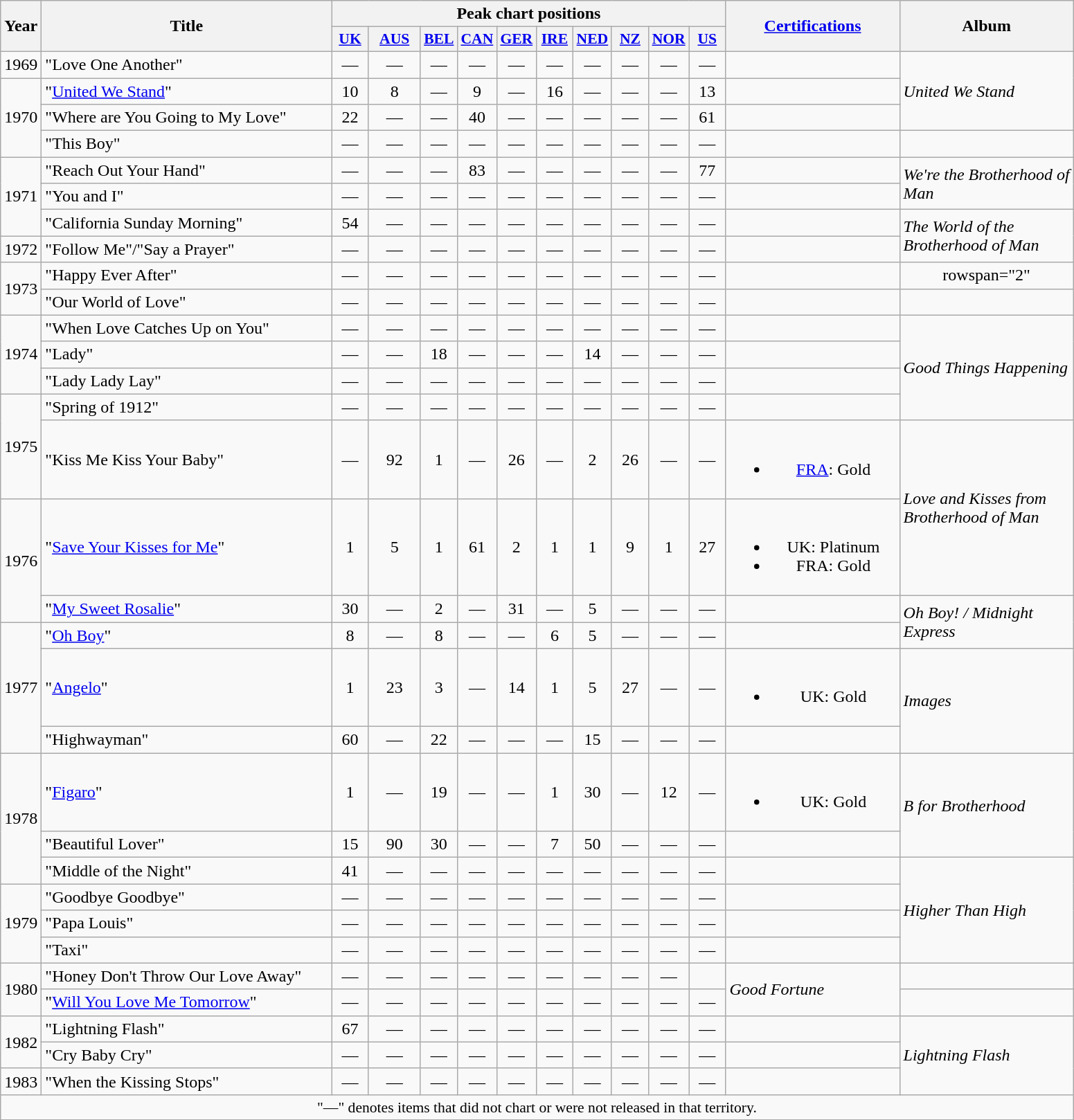<table class="wikitable" style="text-align:center;">
<tr>
<th rowspan="2" style="width:2em;">Year</th>
<th rowspan="2" style="width:17em;">Title</th>
<th colspan="10">Peak chart positions</th>
<th rowspan="2" style="width:10em;"><a href='#'>Certifications</a></th>
<th rowspan="2" style="width:10em;">Album</th>
</tr>
<tr>
<th style="width:2em;font-size:90%;"><a href='#'>UK</a><br></th>
<th style="width:3em;font-size:90%;"><a href='#'>AUS</a><br></th>
<th style="width:2em;font-size:90%;"><a href='#'>BEL</a><br></th>
<th style="width:2em;font-size:90%;"><a href='#'>CAN</a><br></th>
<th style="width:2em;font-size:90%;"><a href='#'>GER</a><br></th>
<th style="width:2em;font-size:90%;"><a href='#'>IRE</a><br></th>
<th style="width:2em;font-size:90%;"><a href='#'>NED</a><br></th>
<th style="width:2em;font-size:90%;"><a href='#'>NZ</a><br></th>
<th style="width:2em;font-size:90%;"><a href='#'>NOR</a><br></th>
<th style="width:2em;font-size:90%;"><a href='#'>US</a><br></th>
</tr>
<tr>
<td>1969</td>
<td style="text-align:left;">"Love One Another"</td>
<td>—</td>
<td>—</td>
<td>—</td>
<td>—</td>
<td>—</td>
<td>—</td>
<td>—</td>
<td>—</td>
<td>—</td>
<td>—</td>
<td></td>
<td style="text-align:left;" rowspan="3"><em>United We Stand</em></td>
</tr>
<tr>
<td rowspan="3">1970</td>
<td style="text-align:left;">"<a href='#'>United We Stand</a>"</td>
<td>10</td>
<td>8</td>
<td>—</td>
<td>9</td>
<td>—</td>
<td>16</td>
<td>—</td>
<td>—</td>
<td>—</td>
<td>13</td>
<td></td>
</tr>
<tr>
<td style="text-align:left;">"Where are You Going to My Love"</td>
<td>22</td>
<td>—</td>
<td>—</td>
<td>40</td>
<td>—</td>
<td>—</td>
<td>—</td>
<td>—</td>
<td>—</td>
<td>61</td>
<td></td>
</tr>
<tr>
<td style="text-align:left;">"This Boy"</td>
<td>—</td>
<td>—</td>
<td>—</td>
<td>—</td>
<td>—</td>
<td>—</td>
<td>—</td>
<td>—</td>
<td>—</td>
<td>—</td>
<td></td>
<td></td>
</tr>
<tr>
<td rowspan="3">1971</td>
<td style="text-align:left;">"Reach Out Your Hand"</td>
<td>—</td>
<td>—</td>
<td>—</td>
<td>83</td>
<td>—</td>
<td>—</td>
<td>—</td>
<td>—</td>
<td>—</td>
<td>77</td>
<td></td>
<td style="text-align:left;" rowspan="2"><em>We're the Brotherhood of Man</em></td>
</tr>
<tr>
<td style="text-align:left;">"You and I"</td>
<td>—</td>
<td>—</td>
<td>—</td>
<td>—</td>
<td>—</td>
<td>—</td>
<td>—</td>
<td>—</td>
<td>—</td>
<td>—</td>
<td></td>
</tr>
<tr>
<td style="text-align:left;">"California Sunday Morning"</td>
<td>54</td>
<td>—</td>
<td>—</td>
<td>—</td>
<td>—</td>
<td>—</td>
<td>—</td>
<td>—</td>
<td>—</td>
<td>—</td>
<td></td>
<td style="text-align:left;" rowspan="2"><em>The World of the Brotherhood of Man</em></td>
</tr>
<tr>
<td>1972</td>
<td style="text-align:left;">"Follow Me"/"Say a Prayer"</td>
<td>—</td>
<td>—</td>
<td>—</td>
<td>—</td>
<td>—</td>
<td>—</td>
<td>—</td>
<td>—</td>
<td>—</td>
<td>—</td>
<td></td>
</tr>
<tr>
<td rowspan="2">1973</td>
<td style="text-align:left;">"Happy Ever After"</td>
<td>—</td>
<td>—</td>
<td>—</td>
<td>—</td>
<td>—</td>
<td>—</td>
<td>—</td>
<td>—</td>
<td>—</td>
<td>—</td>
<td></td>
<td>rowspan="2" </td>
</tr>
<tr>
<td style="text-align:left;">"Our World of Love"</td>
<td>—</td>
<td>—</td>
<td>—</td>
<td>—</td>
<td>—</td>
<td>—</td>
<td>—</td>
<td>—</td>
<td>—</td>
<td>—</td>
<td></td>
</tr>
<tr>
<td rowspan="3">1974</td>
<td style="text-align:left;">"When Love Catches Up on You"</td>
<td>—</td>
<td>—</td>
<td>—</td>
<td>—</td>
<td>—</td>
<td>—</td>
<td>—</td>
<td>—</td>
<td>—</td>
<td>—</td>
<td></td>
<td style="text-align:left;" rowspan="4"><em>Good Things Happening</em></td>
</tr>
<tr>
<td style="text-align:left;">"Lady"</td>
<td>—</td>
<td>—</td>
<td>18</td>
<td>—</td>
<td>—</td>
<td>—</td>
<td>14</td>
<td>—</td>
<td>—</td>
<td>—</td>
<td></td>
</tr>
<tr>
<td style="text-align:left;">"Lady Lady Lay"</td>
<td>—</td>
<td>—</td>
<td>—</td>
<td>—</td>
<td>—</td>
<td>—</td>
<td>—</td>
<td>—</td>
<td>—</td>
<td>—</td>
<td></td>
</tr>
<tr>
<td rowspan="2">1975</td>
<td style="text-align:left;">"Spring of 1912"</td>
<td>—</td>
<td>—</td>
<td>—</td>
<td>—</td>
<td>—</td>
<td>—</td>
<td>—</td>
<td>—</td>
<td>—</td>
<td>—</td>
<td></td>
</tr>
<tr>
<td style="text-align:left;">"Kiss Me Kiss Your Baby"</td>
<td>—</td>
<td>92</td>
<td>1</td>
<td>—</td>
<td>26</td>
<td>—</td>
<td>2</td>
<td>26</td>
<td>—</td>
<td>—</td>
<td><br><ul><li><a href='#'>FRA</a>: Gold</li></ul></td>
<td style="text-align:left;" rowspan="2"><em>Love and Kisses from Brotherhood of Man</em></td>
</tr>
<tr>
<td rowspan="2">1976</td>
<td style="text-align:left;">"<a href='#'>Save Your Kisses for Me</a>"</td>
<td>1</td>
<td>5</td>
<td>1</td>
<td>61</td>
<td>2</td>
<td>1</td>
<td>1</td>
<td>9</td>
<td>1</td>
<td>27</td>
<td><br><ul><li>UK: Platinum</li><li>FRA: Gold</li></ul></td>
</tr>
<tr>
<td style="text-align:left;">"<a href='#'>My Sweet Rosalie</a>"</td>
<td>30</td>
<td>—</td>
<td>2</td>
<td>—</td>
<td>31</td>
<td>—</td>
<td>5</td>
<td>—</td>
<td>—</td>
<td>—</td>
<td></td>
<td style="text-align:left;" rowspan="2"><em>Oh Boy! / Midnight Express</em></td>
</tr>
<tr>
<td rowspan="3">1977</td>
<td style="text-align:left;">"<a href='#'>Oh Boy</a>"</td>
<td>8</td>
<td>—</td>
<td>8</td>
<td>—</td>
<td>—</td>
<td>6</td>
<td>5</td>
<td>—</td>
<td>—</td>
<td>—</td>
<td></td>
</tr>
<tr>
<td style="text-align:left;">"<a href='#'>Angelo</a>"</td>
<td>1</td>
<td>23</td>
<td>3</td>
<td>—</td>
<td>14</td>
<td>1</td>
<td>5</td>
<td>27</td>
<td>—</td>
<td>—</td>
<td><br><ul><li>UK: Gold</li></ul></td>
<td style="text-align:left;" rowspan="2"><em>Images</em></td>
</tr>
<tr>
<td style="text-align:left;">"Highwayman"</td>
<td>60</td>
<td>—</td>
<td>22</td>
<td>—</td>
<td>—</td>
<td>—</td>
<td>15</td>
<td>—</td>
<td>—</td>
<td>—</td>
<td></td>
</tr>
<tr>
<td rowspan="3">1978</td>
<td style="text-align:left;">"<a href='#'>Figaro</a>"</td>
<td>1</td>
<td>—</td>
<td>19</td>
<td>—</td>
<td>—</td>
<td>1</td>
<td>30</td>
<td>—</td>
<td>12</td>
<td>—</td>
<td><br><ul><li>UK: Gold</li></ul></td>
<td style="text-align:left;" rowspan="2"><em>B for Brotherhood</em></td>
</tr>
<tr>
<td style="text-align:left;">"Beautiful Lover"</td>
<td>15</td>
<td>90</td>
<td>30</td>
<td>—</td>
<td>—</td>
<td>7</td>
<td>50</td>
<td>—</td>
<td>—</td>
<td>—</td>
<td></td>
</tr>
<tr>
<td style="text-align:left;">"Middle of the Night"</td>
<td>41</td>
<td>—</td>
<td>—</td>
<td>—</td>
<td>—</td>
<td>—</td>
<td>—</td>
<td>—</td>
<td>—</td>
<td>—</td>
<td></td>
<td style="text-align:left;" rowspan="4"><em>Higher Than High</em></td>
</tr>
<tr>
<td rowspan="3">1979</td>
<td style="text-align:left;">"Goodbye Goodbye"</td>
<td>—</td>
<td>—</td>
<td>—</td>
<td>—</td>
<td>—</td>
<td>—</td>
<td>—</td>
<td>—</td>
<td>—</td>
<td>—</td>
<td></td>
</tr>
<tr>
<td style="text-align:left;">"Papa Louis"</td>
<td>—</td>
<td>—</td>
<td>—</td>
<td>—</td>
<td>—</td>
<td>—</td>
<td>—</td>
<td>—</td>
<td>—</td>
<td>—</td>
<td></td>
</tr>
<tr>
<td style="text-align:left;">"Taxi"</td>
<td>—</td>
<td>—</td>
<td>—</td>
<td>—</td>
<td>—</td>
<td>—</td>
<td>—</td>
<td>—</td>
<td>—</td>
<td>—</td>
<td></td>
</tr>
<tr>
<td rowspan="2">1980</td>
<td style="text-align:left;">"Honey Don't Throw Our Love Away"</td>
<td>—</td>
<td>—</td>
<td>—</td>
<td>—</td>
<td>—</td>
<td>—</td>
<td>—</td>
<td>—</td>
<td>—</td>
<td></td>
<td style="text-align:left;" rowspan="2"><em>Good Fortune</em></td>
</tr>
<tr>
<td style="text-align:left;">"<a href='#'>Will You Love Me Tomorrow</a>"</td>
<td>—</td>
<td>—</td>
<td>—</td>
<td>—</td>
<td>—</td>
<td>—</td>
<td>—</td>
<td>—</td>
<td>—</td>
<td>—</td>
<td></td>
</tr>
<tr>
<td rowspan="2">1982</td>
<td style="text-align:left;">"Lightning Flash"</td>
<td>67</td>
<td>—</td>
<td>—</td>
<td>—</td>
<td>—</td>
<td>—</td>
<td>—</td>
<td>—</td>
<td>—</td>
<td>—</td>
<td></td>
<td style="text-align:left;" rowspan="3"><em>Lightning Flash</em></td>
</tr>
<tr>
<td style="text-align:left;">"Cry Baby Cry"</td>
<td>—</td>
<td>—</td>
<td>—</td>
<td>—</td>
<td>—</td>
<td>—</td>
<td>—</td>
<td>—</td>
<td>—</td>
<td>—</td>
<td></td>
</tr>
<tr>
<td>1983</td>
<td style="text-align:left;">"When the Kissing Stops"</td>
<td>—</td>
<td>—</td>
<td>—</td>
<td>—</td>
<td>—</td>
<td>—</td>
<td>—</td>
<td>—</td>
<td>—</td>
<td>—</td>
<td></td>
</tr>
<tr>
<td colspan="15" style="font-size:90%">"—" denotes items that did not chart or were not released in that territory.</td>
</tr>
<tr>
</tr>
</table>
